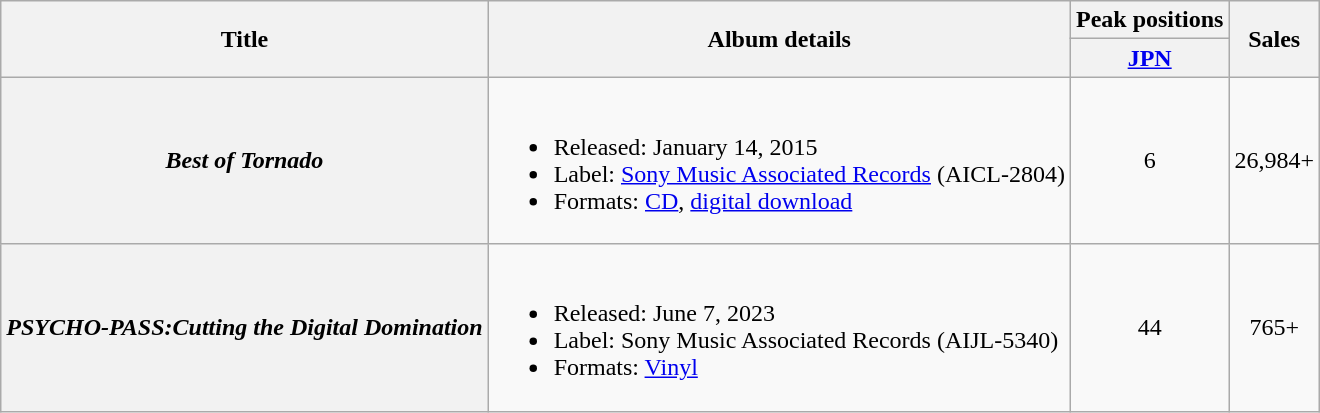<table class="wikitable plainrowheaders">
<tr>
<th scope="col" rowspan="2">Title</th>
<th scope="col" rowspan="2">Album details</th>
<th scope="col" colspan="1">Peak positions</th>
<th scope="col" rowspan="2">Sales<br></th>
</tr>
<tr>
<th scope="col"><a href='#'>JPN</a><br></th>
</tr>
<tr>
<th scope="row"><em>Best of Tornado</em></th>
<td><br><ul><li>Released: January 14, 2015</li><li>Label: <a href='#'>Sony Music Associated Records</a> (AICL-2804)</li><li>Formats: <a href='#'>CD</a>, <a href='#'>digital download</a></li></ul></td>
<td align="center">6</td>
<td align="center">26,984+</td>
</tr>
<tr>
<th scope="row"><em>PSYCHO-PASS:Cutting the Digital Domination</em></th>
<td><br><ul><li>Released: June 7, 2023</li><li>Label: Sony Music Associated Records (AIJL-5340)</li><li>Formats: <a href='#'>Vinyl</a></li></ul></td>
<td align="center">44</td>
<td align="center">765+</td>
</tr>
</table>
